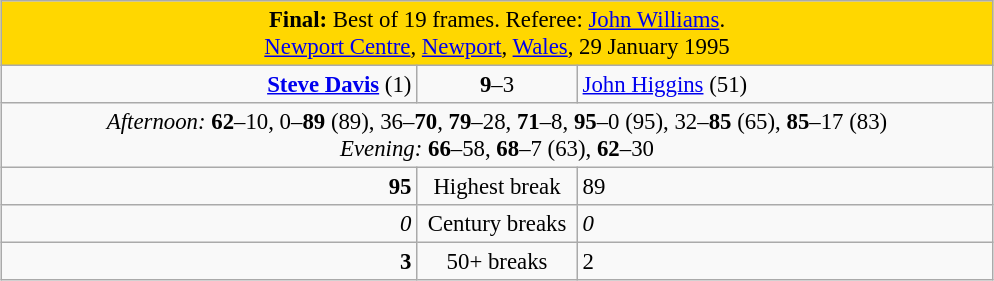<table class="wikitable" style="font-size: 95%; margin: 1em auto 1em auto;">
<tr>
<td colspan="3" align="center" bgcolor="#ffd700"><strong>Final:</strong> Best of 19 frames. Referee: <a href='#'>John Williams</a>.<br><a href='#'>Newport Centre</a>, <a href='#'>Newport</a>, <a href='#'>Wales</a>, 29 January 1995</td>
</tr>
<tr>
<td width = "270" align="right"><strong><a href='#'>Steve Davis</a></strong> (1)<br></td>
<td width = "100" align="center"><strong>9</strong>–3</td>
<td width = "270" align="left"><a href='#'>John Higgins</a> (51)<br></td>
</tr>
<tr>
<td colspan="3" align="center" style="font-size: 100%"><em>Afternoon:</em> <strong>62</strong>–10, 0–<strong>89</strong> (89), 36–<strong>70</strong>, <strong>79</strong>–28, <strong>71</strong>–8, <strong>95</strong>–0 (95), 32–<strong>85</strong> (65), <strong>85</strong>–17 (83)<br><em>Evening:</em> <strong>66</strong>–58, <strong>68</strong>–7 (63), <strong>62</strong>–30</td>
</tr>
<tr>
<td align="right"><strong>95</strong></td>
<td align="center">Highest break</td>
<td>89</td>
</tr>
<tr>
<td align="right"><em>0</em></td>
<td align="center">Century breaks</td>
<td><em>0</em></td>
</tr>
<tr>
<td align="right"><strong>3</strong></td>
<td align="center">50+ breaks</td>
<td>2</td>
</tr>
</table>
